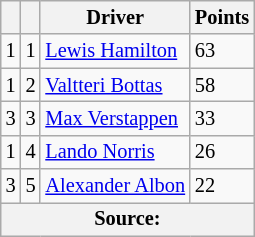<table class="wikitable" style="font-size: 85%;">
<tr>
<th scope="col"></th>
<th scope="col"></th>
<th scope="col">Driver</th>
<th scope="col">Points</th>
</tr>
<tr>
<td align="left"> 1</td>
<td align="center">1</td>
<td data-sort-value="ham"> <a href='#'>Lewis Hamilton</a></td>
<td align="left">63</td>
</tr>
<tr>
<td align="left"> 1</td>
<td align="center">2</td>
<td data-sort-value="bot"> <a href='#'>Valtteri Bottas</a></td>
<td align="left">58</td>
</tr>
<tr>
<td align="left"> 3</td>
<td align="center">3</td>
<td data-sort-value="ver"> <a href='#'>Max Verstappen</a></td>
<td align="left">33</td>
</tr>
<tr>
<td align="left"> 1</td>
<td align="center">4</td>
<td data-sort-value="nor"> <a href='#'>Lando Norris</a></td>
<td align="left">26</td>
</tr>
<tr>
<td align="left"> 3</td>
<td align="center">5</td>
<td data-sort-value="alb"> <a href='#'>Alexander Albon</a></td>
<td align="left">22</td>
</tr>
<tr>
<th colspan=4>Source:</th>
</tr>
</table>
